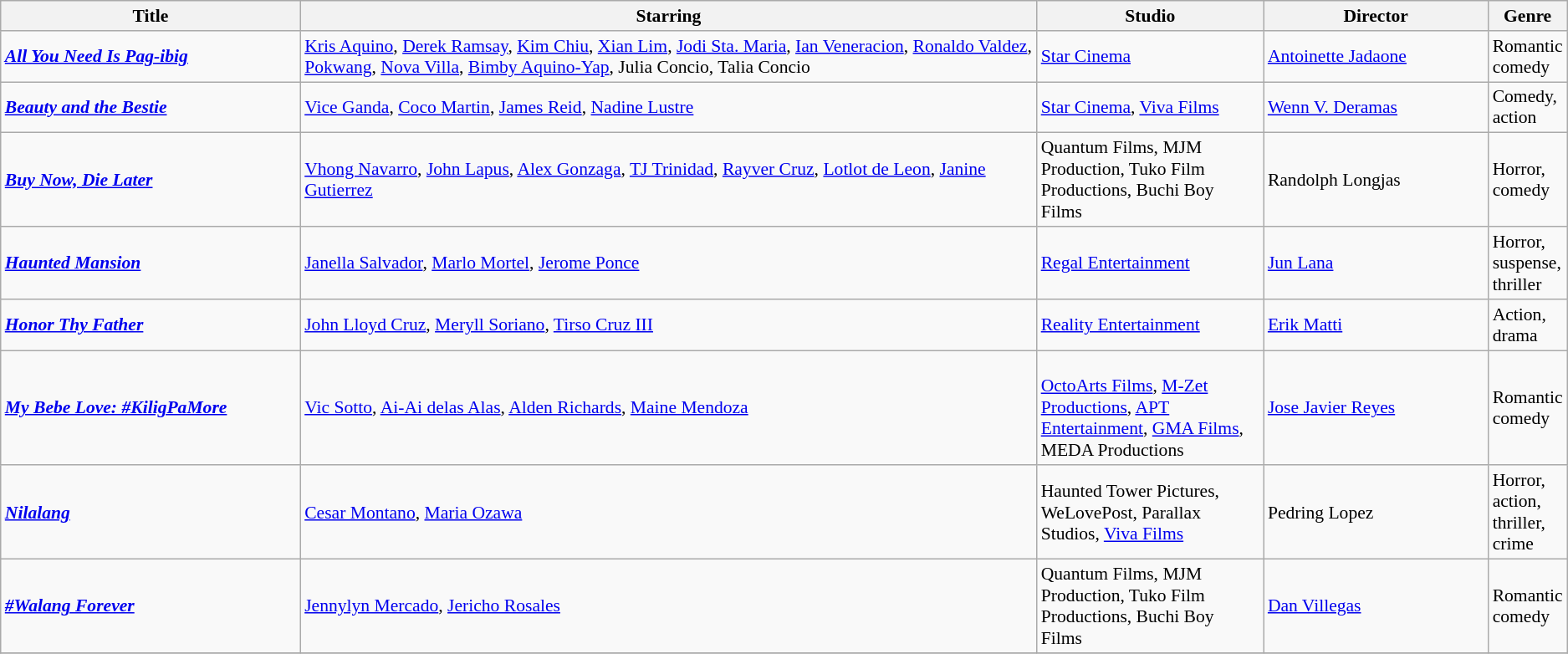<table class="wikitable" style="font-size: 90%;">
<tr>
<th width=20%>Title</th>
<th width=50%>Starring</th>
<th width=15%>Studio</th>
<th width=15%>Director</th>
<th>Genre</th>
</tr>
<tr>
<td><strong><em><a href='#'>All You Need Is Pag-ibig</a></em></strong></td>
<td><a href='#'>Kris Aquino</a>, <a href='#'>Derek Ramsay</a>, <a href='#'>Kim Chiu</a>, <a href='#'>Xian Lim</a>, <a href='#'>Jodi Sta. Maria</a>, <a href='#'>Ian Veneracion</a>,   <a href='#'>Ronaldo Valdez</a>,  <a href='#'>Pokwang</a>, <a href='#'>Nova Villa</a>, <a href='#'>Bimby Aquino-Yap</a>, Julia Concio, Talia Concio</td>
<td><a href='#'>Star Cinema</a></td>
<td><a href='#'>Antoinette Jadaone</a></td>
<td>Romantic comedy</td>
</tr>
<tr>
<td><strong><em><a href='#'>Beauty and the Bestie</a></em></strong></td>
<td><a href='#'>Vice Ganda</a>, <a href='#'>Coco Martin</a>, <a href='#'>James Reid</a>, <a href='#'>Nadine Lustre</a></td>
<td><a href='#'>Star Cinema</a>, <a href='#'>Viva Films</a></td>
<td><a href='#'>Wenn V. Deramas</a></td>
<td>Comedy, action</td>
</tr>
<tr>
<td><strong><em><a href='#'>Buy Now, Die Later</a></em></strong></td>
<td><a href='#'>Vhong Navarro</a>, <a href='#'>John Lapus</a>, <a href='#'>Alex Gonzaga</a>, <a href='#'>TJ Trinidad</a>, <a href='#'>Rayver Cruz</a>, <a href='#'>Lotlot de Leon</a>, <a href='#'>Janine Gutierrez</a></td>
<td>Quantum Films, MJM Production, Tuko Film Productions, Buchi Boy Films</td>
<td>Randolph Longjas</td>
<td>Horror, comedy</td>
</tr>
<tr>
<td><strong><em><a href='#'>Haunted Mansion</a></em></strong></td>
<td><a href='#'>Janella Salvador</a>, <a href='#'>Marlo Mortel</a>, <a href='#'>Jerome Ponce</a></td>
<td><a href='#'>Regal Entertainment</a></td>
<td><a href='#'>Jun Lana</a></td>
<td>Horror, suspense, thriller</td>
</tr>
<tr>
<td><strong><em><a href='#'>Honor Thy Father</a></em></strong></td>
<td><a href='#'>John Lloyd Cruz</a>, <a href='#'>Meryll Soriano</a>, <a href='#'>Tirso Cruz III</a></td>
<td><a href='#'>Reality Entertainment</a></td>
<td><a href='#'>Erik Matti</a></td>
<td>Action, drama</td>
</tr>
<tr>
<td><strong><em><a href='#'>My Bebe Love: #KiligPaMore</a></em></strong></td>
<td><a href='#'>Vic Sotto</a>, <a href='#'>Ai-Ai delas Alas</a>, <a href='#'>Alden Richards</a>, <a href='#'>Maine Mendoza</a></td>
<td><br><a href='#'>OctoArts Films</a>, <a href='#'>M-Zet Productions</a>, <a href='#'>APT Entertainment</a>, <a href='#'>GMA Films</a>, MEDA Productions</td>
<td><a href='#'>Jose Javier Reyes</a></td>
<td>Romantic comedy</td>
</tr>
<tr>
<td><strong><em><a href='#'>Nilalang</a></em></strong></td>
<td><a href='#'>Cesar Montano</a>, <a href='#'>Maria Ozawa</a></td>
<td>Haunted Tower Pictures, WeLovePost, Parallax Studios, <a href='#'>Viva Films</a></td>
<td>Pedring Lopez</td>
<td>Horror, action, thriller, crime</td>
</tr>
<tr>
<td><strong><em><a href='#'>#Walang Forever</a></em></strong></td>
<td><a href='#'>Jennylyn Mercado</a>, <a href='#'>Jericho Rosales</a></td>
<td>Quantum Films, MJM Production, Tuko Film Productions, Buchi Boy Films</td>
<td><a href='#'>Dan Villegas</a></td>
<td>Romantic comedy</td>
</tr>
<tr>
</tr>
</table>
